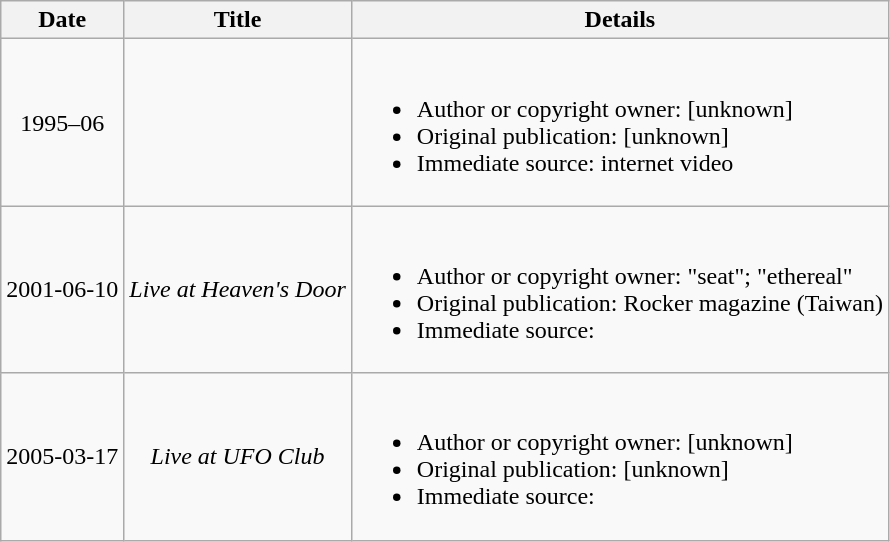<table class="wikitable sortable">
<tr>
<th>Date</th>
<th>Title</th>
<th class="unsortable">Details</th>
</tr>
<tr>
<td align="center">1995–06</td>
<td align="center"></td>
<td><br><ul><li>Author or copyright owner: [unknown]</li><li>Original publication: [unknown]</li><li>Immediate source: internet video</li></ul></td>
</tr>
<tr>
<td align="center">2001-06-10</td>
<td align="center"><em>Live at Heaven's Door</em></td>
<td><br><ul><li>Author or copyright owner: "seat"; "ethereal"</li><li>Original publication: Rocker magazine (Taiwan)</li><li>Immediate source: </li></ul></td>
</tr>
<tr>
<td align="center">2005-03-17</td>
<td align="center"><em>Live at UFO Club</em></td>
<td><br><ul><li>Author or copyright owner: [unknown]</li><li>Original publication: [unknown]</li><li>Immediate source: </li></ul></td>
</tr>
</table>
